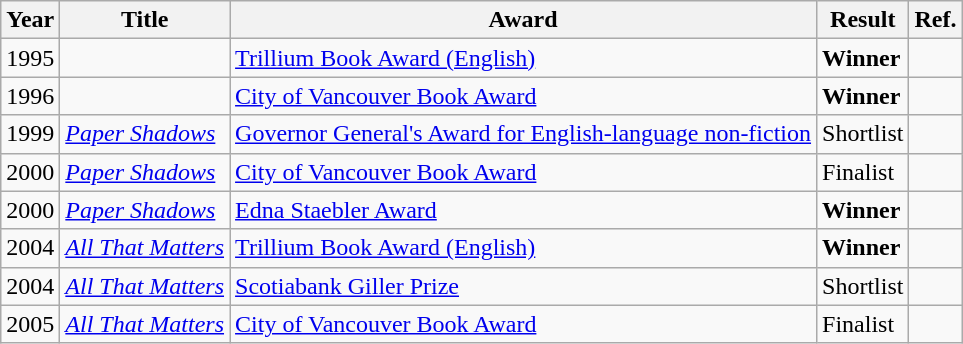<table class="wikitable sortable mw-collapsible">
<tr>
<th>Year</th>
<th>Title</th>
<th>Award</th>
<th>Result</th>
<th>Ref.</th>
</tr>
<tr>
<td>1995</td>
<td><em></em></td>
<td><a href='#'>Trillium Book Award (English)</a></td>
<td><strong>Winner</strong></td>
<td></td>
</tr>
<tr>
<td>1996</td>
<td><em></em></td>
<td><a href='#'>City of Vancouver Book Award</a></td>
<td><strong>Winner</strong></td>
<td></td>
</tr>
<tr>
<td>1999</td>
<td><em><a href='#'>Paper Shadows</a></em></td>
<td><a href='#'>Governor General's Award for English-language non-fiction</a></td>
<td>Shortlist</td>
<td></td>
</tr>
<tr>
<td>2000</td>
<td><em><a href='#'>Paper Shadows</a></em></td>
<td><a href='#'>City of Vancouver Book Award</a></td>
<td>Finalist</td>
<td></td>
</tr>
<tr>
<td>2000</td>
<td><em><a href='#'>Paper Shadows</a></em></td>
<td><a href='#'>Edna Staebler Award</a></td>
<td><strong>Winner</strong></td>
<td></td>
</tr>
<tr>
<td>2004</td>
<td><em><a href='#'>All That Matters</a></em></td>
<td><a href='#'>Trillium Book Award (English)</a></td>
<td><strong>Winner</strong></td>
<td></td>
</tr>
<tr>
<td>2004</td>
<td><em><a href='#'>All That Matters</a></em></td>
<td><a href='#'>Scotiabank Giller Prize</a></td>
<td>Shortlist</td>
<td></td>
</tr>
<tr>
<td>2005</td>
<td><em><a href='#'>All That Matters</a></em></td>
<td><a href='#'>City of Vancouver Book Award</a></td>
<td>Finalist</td>
<td></td>
</tr>
</table>
